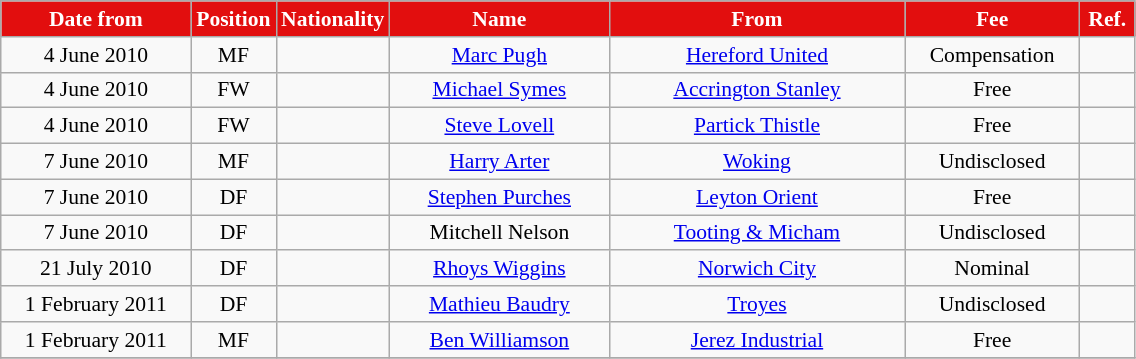<table class="wikitable" style="text-align:center; font-size:90%; ">
<tr>
<th style="background:#e20e0e; color:white; width:120px;">Date from</th>
<th style="background:#e20e0e; color:white; width:50px;">Position</th>
<th style="background:#e20e0e; color:white; width:50px;">Nationality</th>
<th style="background:#e20e0e; color:white; width:140px;">Name</th>
<th style="background:#e20e0e; color:white; width:190px;">From</th>
<th style="background:#e20e0e; color:white; width:110px;">Fee</th>
<th style="background:#e20e0e; color:white; width:30px;">Ref.</th>
</tr>
<tr>
<td>4 June 2010</td>
<td>MF</td>
<td></td>
<td><a href='#'>Marc Pugh</a></td>
<td><a href='#'>Hereford United</a></td>
<td>Compensation</td>
<td></td>
</tr>
<tr>
<td>4 June 2010</td>
<td>FW</td>
<td></td>
<td><a href='#'>Michael Symes</a></td>
<td><a href='#'>Accrington Stanley</a></td>
<td>Free</td>
<td></td>
</tr>
<tr>
<td>4 June 2010</td>
<td>FW</td>
<td></td>
<td><a href='#'>Steve Lovell</a></td>
<td><a href='#'>Partick Thistle</a></td>
<td>Free</td>
<td></td>
</tr>
<tr>
<td>7 June 2010</td>
<td>MF</td>
<td></td>
<td><a href='#'>Harry Arter</a></td>
<td><a href='#'>Woking</a></td>
<td>Undisclosed</td>
<td></td>
</tr>
<tr>
<td>7 June 2010</td>
<td>DF</td>
<td></td>
<td><a href='#'>Stephen Purches</a></td>
<td><a href='#'>Leyton Orient</a></td>
<td>Free</td>
<td></td>
</tr>
<tr>
<td>7 June 2010</td>
<td>DF</td>
<td></td>
<td>Mitchell Nelson</td>
<td><a href='#'>Tooting & Micham</a></td>
<td>Undisclosed</td>
<td></td>
</tr>
<tr>
<td>21 July 2010</td>
<td>DF</td>
<td></td>
<td><a href='#'>Rhoys Wiggins</a></td>
<td><a href='#'>Norwich City</a></td>
<td>Nominal</td>
<td></td>
</tr>
<tr>
<td>1 February 2011</td>
<td>DF</td>
<td></td>
<td><a href='#'>Mathieu Baudry</a></td>
<td> <a href='#'>Troyes</a></td>
<td>Undisclosed</td>
<td></td>
</tr>
<tr>
<td>1 February 2011</td>
<td>MF</td>
<td></td>
<td><a href='#'>Ben Williamson</a></td>
<td> <a href='#'>Jerez Industrial</a></td>
<td>Free</td>
<td></td>
</tr>
<tr>
</tr>
</table>
